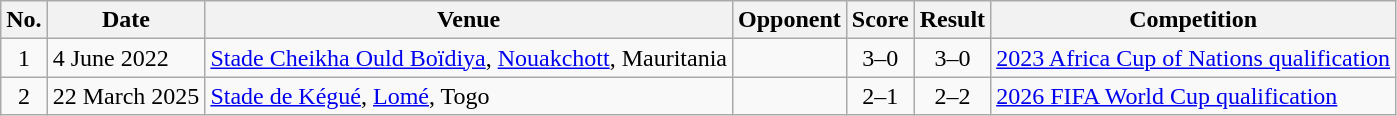<table class="wikitable sortable">
<tr>
<th scope="col">No.</th>
<th scope="col">Date</th>
<th scope="col">Venue</th>
<th scope="col">Opponent</th>
<th scope="col">Score</th>
<th scope="col">Result</th>
<th scope="col">Competition</th>
</tr>
<tr>
<td align="center">1</td>
<td>4 June 2022</td>
<td><a href='#'>Stade Cheikha Ould Boïdiya</a>, <a href='#'>Nouakchott</a>, Mauritania</td>
<td></td>
<td align="center">3–0</td>
<td align="center">3–0</td>
<td><a href='#'>2023 Africa Cup of Nations qualification</a></td>
</tr>
<tr>
<td align="center">2</td>
<td>22 March 2025</td>
<td><a href='#'>Stade de Kégué</a>, <a href='#'>Lomé</a>, Togo</td>
<td></td>
<td align="center">2–1</td>
<td align="center">2–2</td>
<td><a href='#'>2026 FIFA World Cup qualification</a></td>
</tr>
</table>
